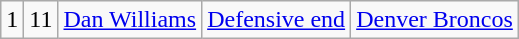<table class="wikitable" style="text-align:center">
<tr>
<td>1</td>
<td>11</td>
<td><a href='#'>Dan Williams</a></td>
<td><a href='#'>Defensive end</a></td>
<td><a href='#'>Denver Broncos</a></td>
</tr>
</table>
